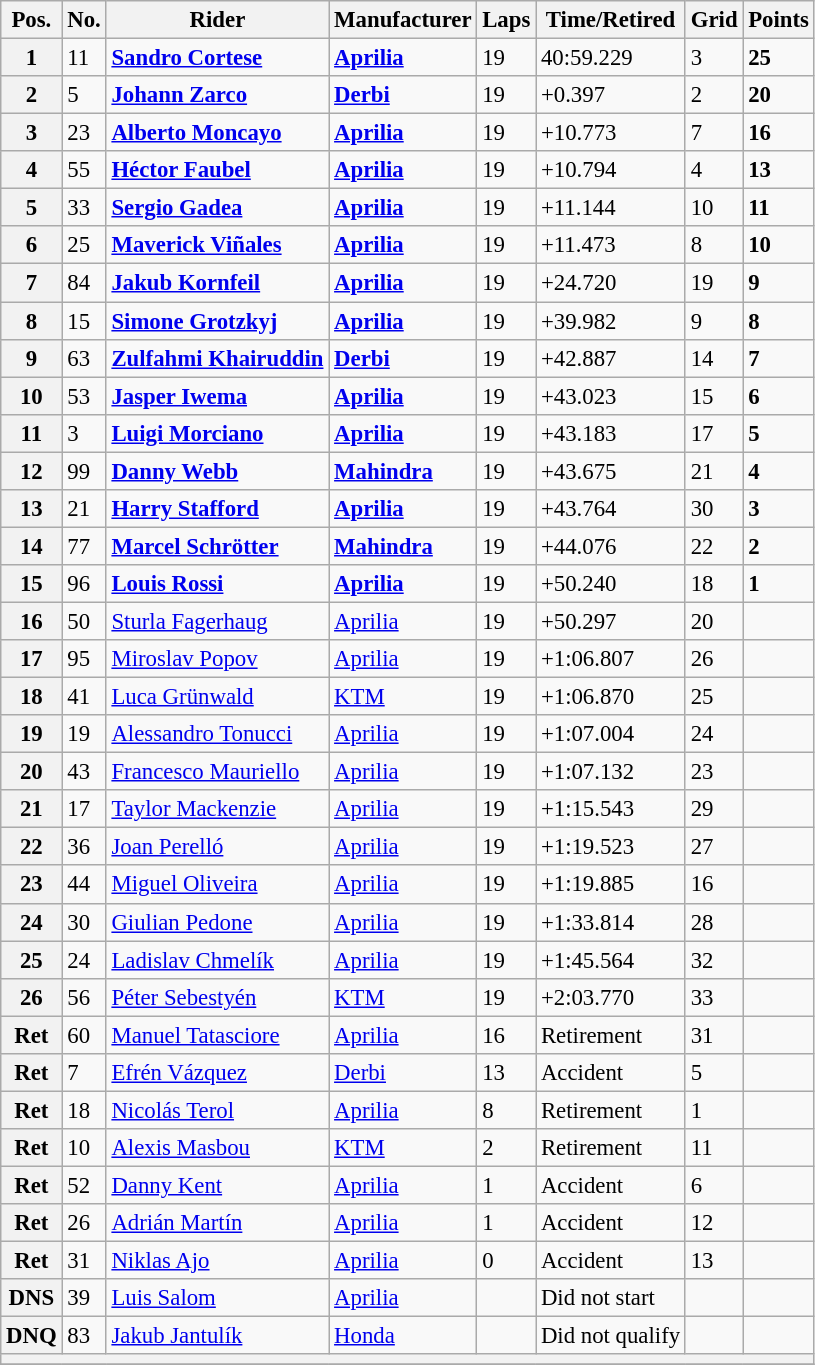<table class="wikitable" style="font-size: 95%;">
<tr>
<th>Pos.</th>
<th>No.</th>
<th>Rider</th>
<th>Manufacturer</th>
<th>Laps</th>
<th>Time/Retired</th>
<th>Grid</th>
<th>Points</th>
</tr>
<tr>
<th>1</th>
<td>11</td>
<td> <strong><a href='#'>Sandro Cortese</a></strong></td>
<td><strong><a href='#'>Aprilia</a></strong></td>
<td>19</td>
<td>40:59.229</td>
<td>3</td>
<td><strong>25</strong></td>
</tr>
<tr>
<th>2</th>
<td>5</td>
<td> <strong><a href='#'>Johann Zarco</a></strong></td>
<td><strong><a href='#'>Derbi</a></strong></td>
<td>19</td>
<td>+0.397</td>
<td>2</td>
<td><strong>20</strong></td>
</tr>
<tr>
<th>3</th>
<td>23</td>
<td> <strong><a href='#'>Alberto Moncayo</a></strong></td>
<td><strong><a href='#'>Aprilia</a></strong></td>
<td>19</td>
<td>+10.773</td>
<td>7</td>
<td><strong>16</strong></td>
</tr>
<tr>
<th>4</th>
<td>55</td>
<td> <strong><a href='#'>Héctor Faubel</a></strong></td>
<td><strong><a href='#'>Aprilia</a></strong></td>
<td>19</td>
<td>+10.794</td>
<td>4</td>
<td><strong>13</strong></td>
</tr>
<tr>
<th>5</th>
<td>33</td>
<td> <strong><a href='#'>Sergio Gadea</a></strong></td>
<td><strong><a href='#'>Aprilia</a></strong></td>
<td>19</td>
<td>+11.144</td>
<td>10</td>
<td><strong>11</strong></td>
</tr>
<tr>
<th>6</th>
<td>25</td>
<td> <strong><a href='#'>Maverick Viñales</a></strong></td>
<td><strong><a href='#'>Aprilia</a></strong></td>
<td>19</td>
<td>+11.473</td>
<td>8</td>
<td><strong>10</strong></td>
</tr>
<tr>
<th>7</th>
<td>84</td>
<td> <strong><a href='#'>Jakub Kornfeil</a></strong></td>
<td><strong><a href='#'>Aprilia</a></strong></td>
<td>19</td>
<td>+24.720</td>
<td>19</td>
<td><strong>9</strong></td>
</tr>
<tr>
<th>8</th>
<td>15</td>
<td> <strong><a href='#'>Simone Grotzkyj</a></strong></td>
<td><strong><a href='#'>Aprilia</a></strong></td>
<td>19</td>
<td>+39.982</td>
<td>9</td>
<td><strong>8</strong></td>
</tr>
<tr>
<th>9</th>
<td>63</td>
<td> <strong><a href='#'>Zulfahmi Khairuddin</a></strong></td>
<td><strong><a href='#'>Derbi</a></strong></td>
<td>19</td>
<td>+42.887</td>
<td>14</td>
<td><strong>7</strong></td>
</tr>
<tr>
<th>10</th>
<td>53</td>
<td> <strong><a href='#'>Jasper Iwema</a></strong></td>
<td><strong><a href='#'>Aprilia</a></strong></td>
<td>19</td>
<td>+43.023</td>
<td>15</td>
<td><strong>6</strong></td>
</tr>
<tr>
<th>11</th>
<td>3</td>
<td> <strong><a href='#'>Luigi Morciano</a></strong></td>
<td><strong><a href='#'>Aprilia</a></strong></td>
<td>19</td>
<td>+43.183</td>
<td>17</td>
<td><strong>5</strong></td>
</tr>
<tr>
<th>12</th>
<td>99</td>
<td> <strong><a href='#'>Danny Webb</a></strong></td>
<td><strong><a href='#'>Mahindra</a></strong></td>
<td>19</td>
<td>+43.675</td>
<td>21</td>
<td><strong>4</strong></td>
</tr>
<tr>
<th>13</th>
<td>21</td>
<td> <strong><a href='#'>Harry Stafford</a></strong></td>
<td><strong><a href='#'>Aprilia</a></strong></td>
<td>19</td>
<td>+43.764</td>
<td>30</td>
<td><strong>3</strong></td>
</tr>
<tr>
<th>14</th>
<td>77</td>
<td> <strong><a href='#'>Marcel Schrötter</a></strong></td>
<td><strong><a href='#'>Mahindra</a></strong></td>
<td>19</td>
<td>+44.076</td>
<td>22</td>
<td><strong>2</strong></td>
</tr>
<tr>
<th>15</th>
<td>96</td>
<td> <strong><a href='#'>Louis Rossi</a></strong></td>
<td><strong><a href='#'>Aprilia</a></strong></td>
<td>19</td>
<td>+50.240</td>
<td>18</td>
<td><strong>1</strong></td>
</tr>
<tr>
<th>16</th>
<td>50</td>
<td> <a href='#'>Sturla Fagerhaug</a></td>
<td><a href='#'>Aprilia</a></td>
<td>19</td>
<td>+50.297</td>
<td>20</td>
<td></td>
</tr>
<tr>
<th>17</th>
<td>95</td>
<td> <a href='#'>Miroslav Popov</a></td>
<td><a href='#'>Aprilia</a></td>
<td>19</td>
<td>+1:06.807</td>
<td>26</td>
<td></td>
</tr>
<tr>
<th>18</th>
<td>41</td>
<td> <a href='#'>Luca Grünwald</a></td>
<td><a href='#'>KTM</a></td>
<td>19</td>
<td>+1:06.870</td>
<td>25</td>
<td></td>
</tr>
<tr>
<th>19</th>
<td>19</td>
<td> <a href='#'>Alessandro Tonucci</a></td>
<td><a href='#'>Aprilia</a></td>
<td>19</td>
<td>+1:07.004</td>
<td>24</td>
<td></td>
</tr>
<tr>
<th>20</th>
<td>43</td>
<td> <a href='#'>Francesco Mauriello</a></td>
<td><a href='#'>Aprilia</a></td>
<td>19</td>
<td>+1:07.132</td>
<td>23</td>
<td></td>
</tr>
<tr>
<th>21</th>
<td>17</td>
<td> <a href='#'>Taylor Mackenzie</a></td>
<td><a href='#'>Aprilia</a></td>
<td>19</td>
<td>+1:15.543</td>
<td>29</td>
<td></td>
</tr>
<tr>
<th>22</th>
<td>36</td>
<td> <a href='#'>Joan Perelló</a></td>
<td><a href='#'>Aprilia</a></td>
<td>19</td>
<td>+1:19.523</td>
<td>27</td>
<td></td>
</tr>
<tr>
<th>23</th>
<td>44</td>
<td> <a href='#'>Miguel Oliveira</a></td>
<td><a href='#'>Aprilia</a></td>
<td>19</td>
<td>+1:19.885</td>
<td>16</td>
<td></td>
</tr>
<tr>
<th>24</th>
<td>30</td>
<td> <a href='#'>Giulian Pedone</a></td>
<td><a href='#'>Aprilia</a></td>
<td>19</td>
<td>+1:33.814</td>
<td>28</td>
<td></td>
</tr>
<tr>
<th>25</th>
<td>24</td>
<td> <a href='#'>Ladislav Chmelík</a></td>
<td><a href='#'>Aprilia</a></td>
<td>19</td>
<td>+1:45.564</td>
<td>32</td>
<td></td>
</tr>
<tr>
<th>26</th>
<td>56</td>
<td> <a href='#'>Péter Sebestyén</a></td>
<td><a href='#'>KTM</a></td>
<td>19</td>
<td>+2:03.770</td>
<td>33</td>
<td></td>
</tr>
<tr>
<th>Ret</th>
<td>60</td>
<td> <a href='#'>Manuel Tatasciore</a></td>
<td><a href='#'>Aprilia</a></td>
<td>16</td>
<td>Retirement</td>
<td>31</td>
<td></td>
</tr>
<tr>
<th>Ret</th>
<td>7</td>
<td> <a href='#'>Efrén Vázquez</a></td>
<td><a href='#'>Derbi</a></td>
<td>13</td>
<td>Accident</td>
<td>5</td>
<td></td>
</tr>
<tr>
<th>Ret</th>
<td>18</td>
<td> <a href='#'>Nicolás Terol</a></td>
<td><a href='#'>Aprilia</a></td>
<td>8</td>
<td>Retirement</td>
<td>1</td>
<td></td>
</tr>
<tr>
<th>Ret</th>
<td>10</td>
<td> <a href='#'>Alexis Masbou</a></td>
<td><a href='#'>KTM</a></td>
<td>2</td>
<td>Retirement</td>
<td>11</td>
<td></td>
</tr>
<tr>
<th>Ret</th>
<td>52</td>
<td> <a href='#'>Danny Kent</a></td>
<td><a href='#'>Aprilia</a></td>
<td>1</td>
<td>Accident</td>
<td>6</td>
<td></td>
</tr>
<tr>
<th>Ret</th>
<td>26</td>
<td> <a href='#'>Adrián Martín</a></td>
<td><a href='#'>Aprilia</a></td>
<td>1</td>
<td>Accident</td>
<td>12</td>
<td></td>
</tr>
<tr>
<th>Ret</th>
<td>31</td>
<td> <a href='#'>Niklas Ajo</a></td>
<td><a href='#'>Aprilia</a></td>
<td>0</td>
<td>Accident</td>
<td>13</td>
<td></td>
</tr>
<tr>
<th>DNS</th>
<td>39</td>
<td> <a href='#'>Luis Salom</a></td>
<td><a href='#'>Aprilia</a></td>
<td></td>
<td>Did not start</td>
<td></td>
<td></td>
</tr>
<tr>
<th>DNQ</th>
<td>83</td>
<td> <a href='#'>Jakub Jantulík</a></td>
<td><a href='#'>Honda</a></td>
<td></td>
<td>Did not qualify</td>
<td></td>
<td></td>
</tr>
<tr>
<th colspan=8></th>
</tr>
<tr>
</tr>
</table>
